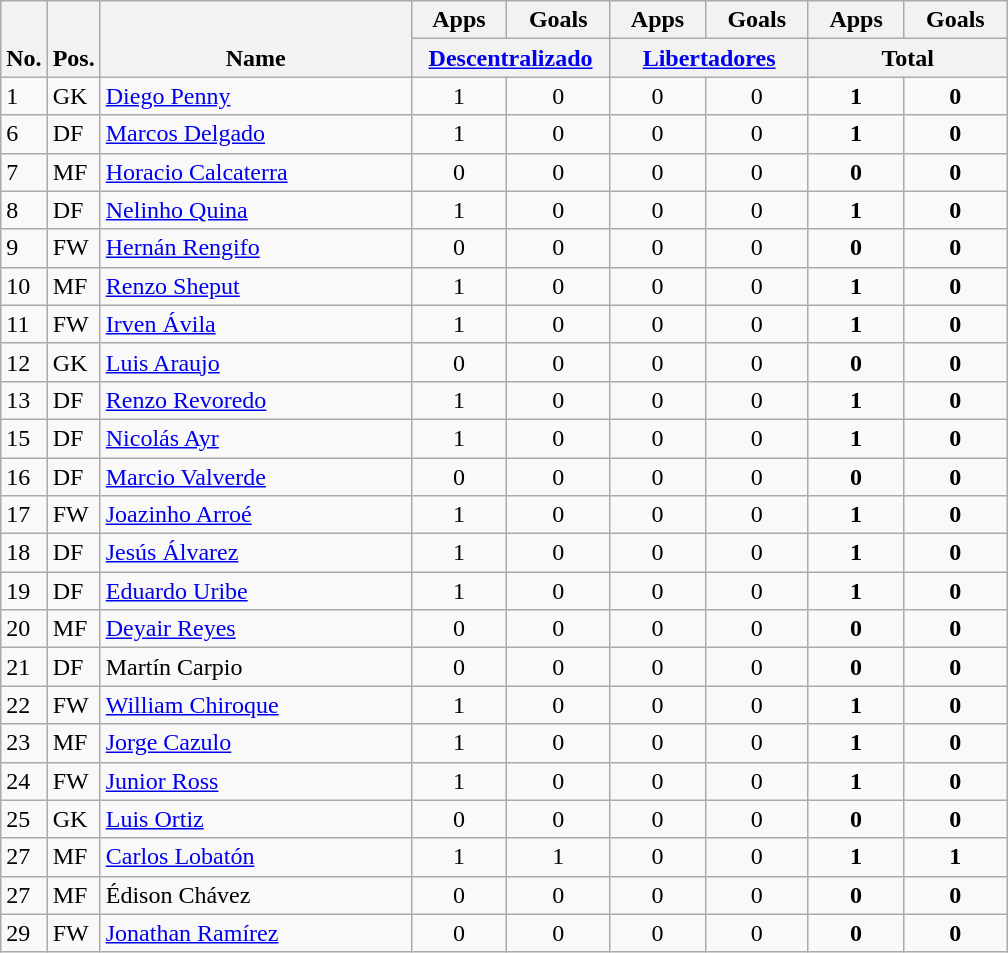<table class="wikitable sortable" style="text-align:center">
<tr>
<th rowspan=2 style="vertical-align:bottom;" class="unsortable">No.</th>
<th rowspan=2 style="vertical-align:bottom;" class="unsortable">Pos.</th>
<th rowspan=2 class="unsortable" style="vertical-align:bottom; width:200px;">Name</th>
<th>Apps</th>
<th>Goals</th>
<th>Apps</th>
<th>Goals</th>
<th>Apps</th>
<th>Goals</th>
</tr>
<tr class="unsortable">
<th colspan=2 style="width:125px;"><a href='#'>Descentralizado</a></th>
<th colspan=2 style="width:125px;"><a href='#'>Libertadores</a></th>
<th colspan=2 style="width:125px;">Total</th>
</tr>
<tr>
<td align=left>1</td>
<td align=left>GK</td>
<td align=left> <a href='#'>Diego Penny</a></td>
<td>1</td>
<td>0</td>
<td>0</td>
<td>0</td>
<td><strong>1</strong></td>
<td><strong>0</strong></td>
</tr>
<tr>
<td align=left>6</td>
<td align=left>DF</td>
<td align=left> <a href='#'>Marcos Delgado</a></td>
<td>1</td>
<td>0</td>
<td>0</td>
<td>0</td>
<td><strong>1</strong></td>
<td><strong>0</strong></td>
</tr>
<tr>
<td align=left>7</td>
<td align=left>MF</td>
<td align=left> <a href='#'>Horacio Calcaterra</a></td>
<td>0</td>
<td>0</td>
<td>0</td>
<td>0</td>
<td><strong>0</strong></td>
<td><strong>0</strong></td>
</tr>
<tr>
<td align=left>8</td>
<td align=left>DF</td>
<td align=left> <a href='#'>Nelinho Quina</a></td>
<td>1</td>
<td>0</td>
<td>0</td>
<td>0</td>
<td><strong>1</strong></td>
<td><strong>0</strong></td>
</tr>
<tr>
<td align=left>9</td>
<td align=left>FW</td>
<td align=left> <a href='#'>Hernán Rengifo</a></td>
<td>0</td>
<td>0</td>
<td>0</td>
<td>0</td>
<td><strong>0</strong></td>
<td><strong>0</strong></td>
</tr>
<tr>
<td align=left>10</td>
<td align=left>MF</td>
<td align=left> <a href='#'>Renzo Sheput</a></td>
<td>1</td>
<td>0</td>
<td>0</td>
<td>0</td>
<td><strong>1</strong></td>
<td><strong>0</strong></td>
</tr>
<tr>
<td align=left>11</td>
<td align=left>FW</td>
<td align=left> <a href='#'>Irven Ávila</a></td>
<td>1</td>
<td>0</td>
<td>0</td>
<td>0</td>
<td><strong>1</strong></td>
<td><strong>0</strong></td>
</tr>
<tr>
<td align=left>12</td>
<td align=left>GK</td>
<td align=left> <a href='#'>Luis Araujo</a></td>
<td>0</td>
<td>0</td>
<td>0</td>
<td>0</td>
<td><strong>0</strong></td>
<td><strong>0</strong></td>
</tr>
<tr>
<td align=left>13</td>
<td align=left>DF</td>
<td align=left> <a href='#'>Renzo Revoredo</a></td>
<td>1</td>
<td>0</td>
<td>0</td>
<td>0</td>
<td><strong>1</strong></td>
<td><strong>0</strong></td>
</tr>
<tr>
<td align=left>15</td>
<td align=left>DF</td>
<td align=left> <a href='#'>Nicolás Ayr</a></td>
<td>1</td>
<td>0</td>
<td>0</td>
<td>0</td>
<td><strong>1</strong></td>
<td><strong>0</strong></td>
</tr>
<tr>
<td align=left>16</td>
<td align=left>DF</td>
<td align=left> <a href='#'>Marcio Valverde</a></td>
<td>0</td>
<td>0</td>
<td>0</td>
<td>0</td>
<td><strong>0</strong></td>
<td><strong>0</strong></td>
</tr>
<tr>
<td align=left>17</td>
<td align=left>FW</td>
<td align=left> <a href='#'>Joazinho Arroé</a></td>
<td>1</td>
<td>0</td>
<td>0</td>
<td>0</td>
<td><strong>1</strong></td>
<td><strong>0</strong></td>
</tr>
<tr>
<td align=left>18</td>
<td align=left>DF</td>
<td align=left> <a href='#'>Jesús Álvarez</a></td>
<td>1</td>
<td>0</td>
<td>0</td>
<td>0</td>
<td><strong>1</strong></td>
<td><strong>0</strong></td>
</tr>
<tr>
<td align=left>19</td>
<td align=left>DF</td>
<td align=left> <a href='#'>Eduardo Uribe</a></td>
<td>1</td>
<td>0</td>
<td>0</td>
<td>0</td>
<td><strong>1</strong></td>
<td><strong>0</strong></td>
</tr>
<tr>
<td align=left>20</td>
<td align=left>MF</td>
<td align=left> <a href='#'>Deyair Reyes</a></td>
<td>0</td>
<td>0</td>
<td>0</td>
<td>0</td>
<td><strong>0</strong></td>
<td><strong>0</strong></td>
</tr>
<tr>
<td align=left>21</td>
<td align=left>DF</td>
<td align=left> Martín Carpio</td>
<td>0</td>
<td>0</td>
<td>0</td>
<td>0</td>
<td><strong>0</strong></td>
<td><strong>0</strong></td>
</tr>
<tr>
<td align=left>22</td>
<td align=left>FW</td>
<td align=left> <a href='#'>William Chiroque</a></td>
<td>1</td>
<td>0</td>
<td>0</td>
<td>0</td>
<td><strong>1</strong></td>
<td><strong>0</strong></td>
</tr>
<tr>
<td align=left>23</td>
<td align=left>MF</td>
<td align=left> <a href='#'>Jorge Cazulo</a></td>
<td>1</td>
<td>0</td>
<td>0</td>
<td>0</td>
<td><strong>1</strong></td>
<td><strong>0</strong></td>
</tr>
<tr>
<td align=left>24</td>
<td align=left>FW</td>
<td align=left> <a href='#'>Junior Ross</a></td>
<td>1</td>
<td>0</td>
<td>0</td>
<td>0</td>
<td><strong>1</strong></td>
<td><strong>0</strong></td>
</tr>
<tr>
<td align=left>25</td>
<td align=left>GK</td>
<td align=left> <a href='#'>Luis Ortiz</a></td>
<td>0</td>
<td>0</td>
<td>0</td>
<td>0</td>
<td><strong>0</strong></td>
<td><strong>0</strong></td>
</tr>
<tr>
<td align=left>27</td>
<td align=left>MF</td>
<td align=left> <a href='#'>Carlos Lobatón</a></td>
<td>1</td>
<td>1</td>
<td>0</td>
<td>0</td>
<td><strong>1</strong></td>
<td><strong>1</strong></td>
</tr>
<tr>
<td align=left>27</td>
<td align=left>MF</td>
<td align=left> Édison Chávez</td>
<td>0</td>
<td>0</td>
<td>0</td>
<td>0</td>
<td><strong>0</strong></td>
<td><strong>0</strong></td>
</tr>
<tr>
<td align=left>29</td>
<td align=left>FW</td>
<td align=left> <a href='#'>Jonathan Ramírez</a></td>
<td>0</td>
<td>0</td>
<td>0</td>
<td>0</td>
<td><strong>0</strong></td>
<td><strong>0</strong></td>
</tr>
</table>
